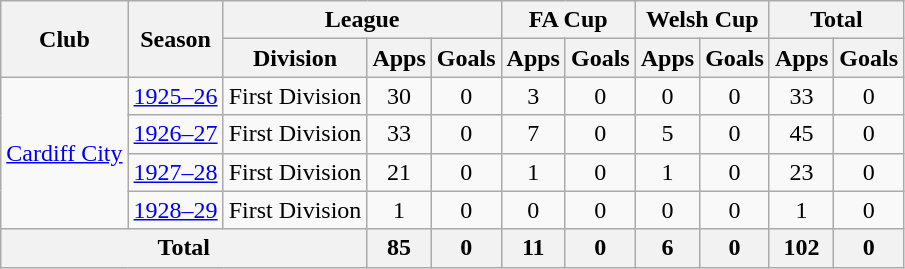<table class="wikitable" style="text-align:center">
<tr>
<th rowspan="2">Club</th>
<th rowspan="2">Season</th>
<th colspan="3">League</th>
<th colspan="2">FA Cup</th>
<th colspan="2">Welsh Cup</th>
<th colspan="2">Total</th>
</tr>
<tr>
<th>Division</th>
<th>Apps</th>
<th>Goals</th>
<th>Apps</th>
<th>Goals</th>
<th>Apps</th>
<th>Goals</th>
<th>Apps</th>
<th>Goals</th>
</tr>
<tr>
<td rowspan="4"><a href='#'>Cardiff City</a></td>
<td><a href='#'>1925–26</a></td>
<td>First Division</td>
<td>30</td>
<td>0</td>
<td>3</td>
<td>0</td>
<td>0</td>
<td>0</td>
<td>33</td>
<td>0</td>
</tr>
<tr>
<td><a href='#'>1926–27</a></td>
<td>First Division</td>
<td>33</td>
<td>0</td>
<td>7</td>
<td>0</td>
<td>5</td>
<td>0</td>
<td>45</td>
<td>0</td>
</tr>
<tr>
<td><a href='#'>1927–28</a></td>
<td>First Division</td>
<td>21</td>
<td>0</td>
<td>1</td>
<td>0</td>
<td>1</td>
<td>0</td>
<td>23</td>
<td>0</td>
</tr>
<tr>
<td><a href='#'>1928–29</a></td>
<td>First Division</td>
<td>1</td>
<td>0</td>
<td>0</td>
<td>0</td>
<td>0</td>
<td>0</td>
<td>1</td>
<td>0</td>
</tr>
<tr>
<th colspan="3">Total</th>
<th>85</th>
<th>0</th>
<th>11</th>
<th>0</th>
<th>6</th>
<th>0</th>
<th>102</th>
<th>0</th>
</tr>
</table>
